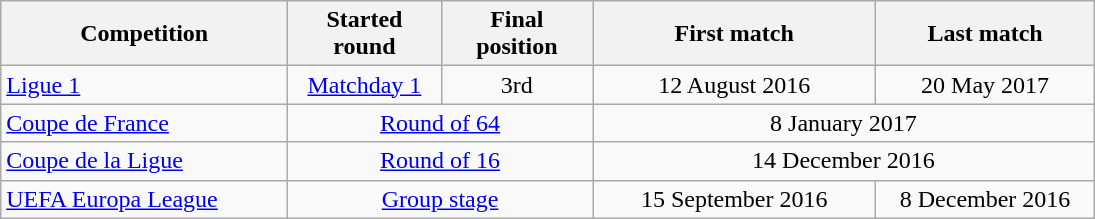<table class="wikitable" style="text-align:center; width:730px;">
<tr>
<th style="text-align:center; width:200px;">Competition</th>
<th style="text-align:center; width:100px;">Started round</th>
<th style="text-align:center; width:100px;">Final <br> position</th>
<th style="text-align:center; width:200px;">First match</th>
<th style="text-align:center; width:150px;">Last match</th>
</tr>
<tr>
<td style="text-align:left;"><a href='#'>Ligue 1</a></td>
<td><a href='#'>Matchday 1</a></td>
<td>3rd</td>
<td>12 August 2016</td>
<td>20 May 2017</td>
</tr>
<tr>
<td style="text-align:left;"><a href='#'>Coupe de France</a></td>
<td colspan=2><a href='#'>Round of 64</a></td>
<td colspan=2>8 January 2017</td>
</tr>
<tr>
<td style="text-align:left;"><a href='#'>Coupe de la Ligue</a></td>
<td colspan=2><a href='#'>Round of 16</a></td>
<td colspan=2>14 December 2016</td>
</tr>
<tr>
<td style="text-align:left;"><a href='#'>UEFA Europa League</a></td>
<td colspan=2><a href='#'>Group stage</a></td>
<td>15 September 2016</td>
<td>8 December 2016</td>
</tr>
</table>
